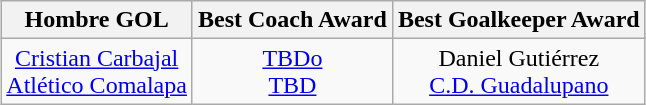<table class="wikitable" style="margin: 0 auto;">
<tr>
<th>Hombre GOL</th>
<th>Best Coach Award</th>
<th>Best Goalkeeper Award</th>
</tr>
<tr>
<td align=center> <a href='#'>Cristian Carbajal</a><br><a href='#'>Atlético Comalapa</a></td>
<td align=center> <a href='#'>TBDo</a><br><a href='#'>TBD</a></td>
<td align=center> Daniel Gutiérrez<br><a href='#'>C.D. Guadalupano</a></td>
</tr>
</table>
